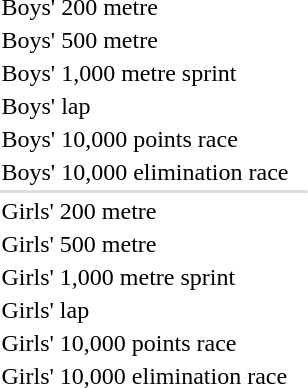<table>
<tr>
<td>Boys' 200 metre</td>
<td></td>
<td></td>
<td></td>
</tr>
<tr>
<td>Boys' 500 metre</td>
<td></td>
<td></td>
<td></td>
</tr>
<tr>
<td>Boys' 1,000 metre sprint</td>
<td></td>
<td></td>
<td></td>
</tr>
<tr>
<td>Boys' lap</td>
<td></td>
<td></td>
<td></td>
</tr>
<tr>
<td>Boys' 10,000 points race</td>
<td></td>
<td></td>
<td></td>
</tr>
<tr>
<td>Boys' 10,000 elimination race</td>
<td></td>
<td></td>
<td></td>
</tr>
<tr bgcolor=#ddd>
<td colspan=4></td>
</tr>
<tr>
<td>Girls' 200 metre</td>
<td></td>
<td></td>
<td></td>
</tr>
<tr>
<td>Girls' 500 metre</td>
<td></td>
<td></td>
<td></td>
</tr>
<tr>
<td>Girls' 1,000 metre sprint</td>
<td></td>
<td></td>
<td></td>
</tr>
<tr>
<td>Girls' lap</td>
<td></td>
<td></td>
<td></td>
</tr>
<tr>
<td>Girls' 10,000 points race</td>
<td></td>
<td></td>
<td></td>
</tr>
<tr>
<td>Girls' 10,000 elimination race</td>
<td></td>
<td></td>
<td></td>
</tr>
</table>
